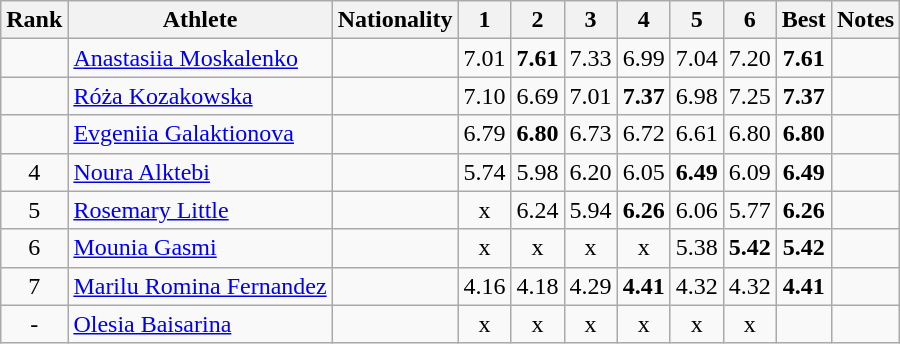<table class="wikitable sortable" style="text-align:center">
<tr>
<th>Rank</th>
<th>Athlete</th>
<th>Nationality</th>
<th>1</th>
<th>2</th>
<th>3</th>
<th>4</th>
<th>5</th>
<th>6</th>
<th>Best</th>
<th>Notes</th>
</tr>
<tr>
<td></td>
<td align="left"><a href='#'>Anastasiia Moskalenko</a></td>
<td align="left"></td>
<td>7.01</td>
<td><strong>7.61</strong></td>
<td>7.33</td>
<td>6.99</td>
<td>7.04</td>
<td>7.20</td>
<td><strong>7.61</strong></td>
<td><strong></strong></td>
</tr>
<tr>
<td></td>
<td align="left"><a href='#'>Róża Kozakowska</a></td>
<td align="left"></td>
<td>7.10</td>
<td>6.69</td>
<td>7.01</td>
<td><strong>7.37</strong></td>
<td>6.98</td>
<td>7.25</td>
<td><strong>7.37</strong></td>
<td></td>
</tr>
<tr>
<td></td>
<td align="left"><a href='#'>Evgeniia Galaktionova</a></td>
<td align="left"></td>
<td>6.79</td>
<td><strong>6.80</strong></td>
<td>6.73</td>
<td>6.72</td>
<td>6.61</td>
<td>6.80</td>
<td><strong>6.80</strong></td>
<td></td>
</tr>
<tr>
<td>4</td>
<td align="left"><a href='#'>Noura Alktebi</a></td>
<td align="left"></td>
<td>5.74</td>
<td>5.98</td>
<td>6.20</td>
<td>6.05</td>
<td><strong>6.49</strong></td>
<td>6.09</td>
<td><strong>6.49</strong></td>
<td></td>
</tr>
<tr>
<td>5</td>
<td align="left"><a href='#'>Rosemary Little</a></td>
<td align="left"></td>
<td>x</td>
<td>6.24</td>
<td>5.94</td>
<td><strong>6.26</strong></td>
<td>6.06</td>
<td>5.77</td>
<td><strong>6.26</strong></td>
<td></td>
</tr>
<tr>
<td>6</td>
<td align="left"><a href='#'>Mounia Gasmi</a></td>
<td align="left"></td>
<td>x</td>
<td>x</td>
<td>x</td>
<td>x</td>
<td>5.38</td>
<td><strong>5.42</strong></td>
<td><strong>5.42</strong></td>
<td></td>
</tr>
<tr>
<td>7</td>
<td align="left"><a href='#'>Marilu Romina Fernandez</a></td>
<td align="left"></td>
<td>4.16</td>
<td>4.18</td>
<td>4.29</td>
<td><strong>4.41</strong></td>
<td>4.32</td>
<td>4.32</td>
<td><strong>4.41</strong></td>
<td></td>
</tr>
<tr>
<td>-</td>
<td align="left"><a href='#'>Olesia Baisarina</a></td>
<td align="left"></td>
<td>x</td>
<td>x</td>
<td>x</td>
<td>x</td>
<td>x</td>
<td>x</td>
<td><strong></strong></td>
<td></td>
</tr>
</table>
